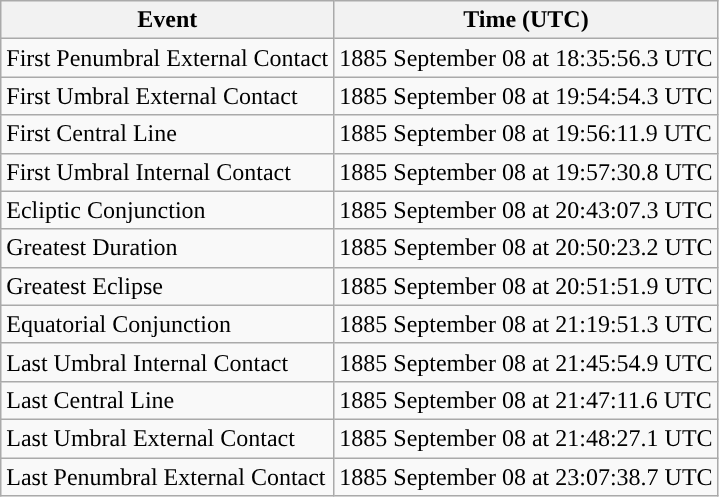<table class="wikitable">
<tr>
<th>Event</th>
<th>Time (UTC)</th>
</tr>
<tr>
<td>First Penumbral External Contact</td>
<td>1885 September 08 at 18:35:56.3 UTC</td>
</tr>
<tr>
<td>First Umbral External Contact</td>
<td>1885 September 08 at 19:54:54.3 UTC</td>
</tr>
<tr>
<td>First Central Line</td>
<td>1885 September 08 at 19:56:11.9 UTC</td>
</tr>
<tr>
<td>First Umbral Internal Contact</td>
<td>1885 September 08 at 19:57:30.8 UTC</td>
</tr>
<tr>
<td>Ecliptic Conjunction</td>
<td>1885 September 08 at 20:43:07.3 UTC</td>
</tr>
<tr>
<td>Greatest Duration</td>
<td>1885 September 08 at 20:50:23.2 UTC</td>
</tr>
<tr>
<td>Greatest Eclipse</td>
<td>1885 September 08 at 20:51:51.9 UTC</td>
</tr>
<tr>
<td>Equatorial Conjunction</td>
<td>1885 September 08 at 21:19:51.3 UTC</td>
</tr>
<tr>
<td>Last Umbral Internal Contact</td>
<td>1885 September 08 at 21:45:54.9 UTC</td>
</tr>
<tr>
<td>Last Central Line</td>
<td>1885 September 08 at 21:47:11.6 UTC</td>
</tr>
<tr>
<td>Last Umbral External Contact</td>
<td>1885 September 08 at 21:48:27.1 UTC</td>
</tr>
<tr>
<td>Last Penumbral External Contact</td>
<td>1885 September 08 at 23:07:38.7 UTC</td>
</tr>
</table>
